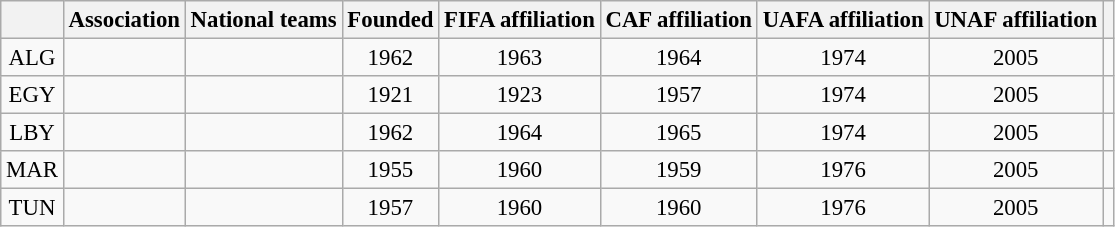<table class="wikitable" style="text-align:center; font-size:95%;">
<tr>
<th><a href='#'></a></th>
<th>Association</th>
<th>National teams</th>
<th>Founded</th>
<th>FIFA affiliation</th>
<th>CAF affiliation</th>
<th>UAFA affiliation</th>
<th>UNAF affiliation</th>
<th><a href='#'></a></th>
</tr>
<tr>
<td>ALG</td>
<td style="text-align:left;"></td>
<td></td>
<td>1962</td>
<td>1963</td>
<td>1964</td>
<td>1974</td>
<td>2005</td>
<td></td>
</tr>
<tr>
<td>EGY</td>
<td style="text-align:left;"></td>
<td></td>
<td>1921</td>
<td>1923</td>
<td>1957</td>
<td>1974</td>
<td>2005</td>
<td></td>
</tr>
<tr>
<td>LBY</td>
<td style="text-align:left;"></td>
<td></td>
<td>1962</td>
<td>1964</td>
<td>1965</td>
<td>1974</td>
<td>2005</td>
<td></td>
</tr>
<tr>
<td>MAR</td>
<td style="text-align:left;"></td>
<td></td>
<td>1955</td>
<td>1960</td>
<td>1959</td>
<td>1976</td>
<td>2005</td>
<td></td>
</tr>
<tr>
<td>TUN</td>
<td style="text-align:left;"></td>
<td></td>
<td>1957</td>
<td>1960</td>
<td>1960</td>
<td>1976</td>
<td>2005</td>
<td></td>
</tr>
</table>
